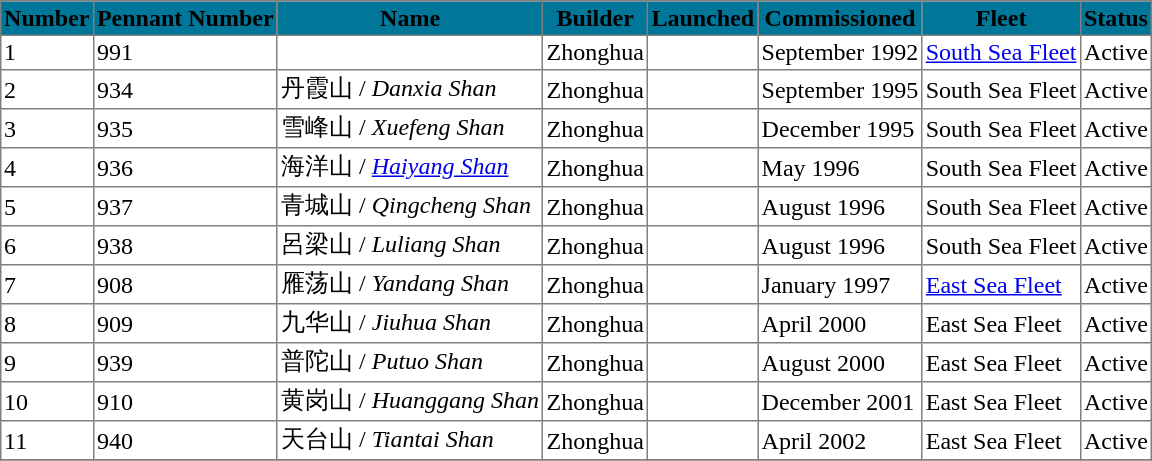<table class="toccolours" border="1" cellspacing="1" cellpadding="2" style="margin:auto; border-collapse:collapse;">
<tr style="background:#079;">
<th><span>Number</span></th>
<th><span>Pennant Number</span></th>
<th><span>Name</span></th>
<th><span>Builder</span></th>
<th><span>Launched</span></th>
<th><span>Commissioned</span></th>
<th><span>Fleet</span></th>
<th><span>Status</span></th>
</tr>
<tr>
<td>1</td>
<td>991</td>
<td></td>
<td>Zhonghua</td>
<td></td>
<td>September 1992</td>
<td><a href='#'>South Sea Fleet</a></td>
<td>Active</td>
</tr>
<tr>
<td>2</td>
<td>934</td>
<td>丹霞山 / <em>Danxia Shan</em></td>
<td>Zhonghua</td>
<td></td>
<td>September 1995</td>
<td>South Sea Fleet</td>
<td>Active</td>
</tr>
<tr>
<td>3</td>
<td>935</td>
<td>雪峰山 / <em>Xuefeng Shan</em></td>
<td>Zhonghua</td>
<td></td>
<td>December 1995</td>
<td>South Sea Fleet</td>
<td>Active</td>
</tr>
<tr>
<td>4</td>
<td>936</td>
<td>海洋山 / <em><a href='#'>Haiyang Shan</a></em></td>
<td>Zhonghua</td>
<td></td>
<td>May 1996</td>
<td>South Sea Fleet</td>
<td>Active</td>
</tr>
<tr>
<td>5</td>
<td>937</td>
<td>青城山 / <em>Qingcheng Shan</em></td>
<td>Zhonghua</td>
<td></td>
<td>August 1996</td>
<td>South Sea Fleet</td>
<td>Active</td>
</tr>
<tr>
<td>6</td>
<td>938</td>
<td>呂梁山 /  <em>Luliang Shan</em></td>
<td>Zhonghua</td>
<td></td>
<td>August 1996</td>
<td>South Sea Fleet</td>
<td>Active</td>
</tr>
<tr>
<td>7</td>
<td>908</td>
<td>雁荡山 / <em>Yandang Shan</em></td>
<td>Zhonghua</td>
<td></td>
<td>January 1997</td>
<td><a href='#'>East Sea Fleet</a></td>
<td>Active</td>
</tr>
<tr>
<td>8</td>
<td>909</td>
<td>九华山 /  <em>Jiuhua Shan</em></td>
<td>Zhonghua</td>
<td></td>
<td>April 2000</td>
<td>East Sea Fleet</td>
<td>Active</td>
</tr>
<tr>
<td>9</td>
<td>939</td>
<td>普陀山 /  <em>Putuo Shan</em></td>
<td>Zhonghua</td>
<td></td>
<td>August 2000</td>
<td>East Sea Fleet</td>
<td>Active</td>
</tr>
<tr>
<td>10</td>
<td>910</td>
<td>黄岗山 / <em>Huanggang Shan</em></td>
<td>Zhonghua</td>
<td></td>
<td>December 2001</td>
<td>East Sea Fleet</td>
<td>Active</td>
</tr>
<tr>
<td>11</td>
<td>940</td>
<td>天台山 /  <em>Tiantai Shan</em></td>
<td>Zhonghua</td>
<td></td>
<td>April 2002</td>
<td>East Sea Fleet</td>
<td>Active</td>
</tr>
<tr>
</tr>
</table>
